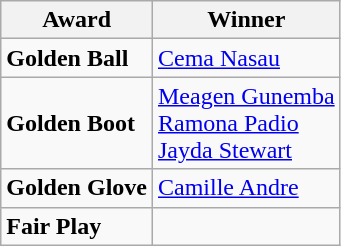<table class="wikitable">
<tr>
<th>Award</th>
<th>Winner</th>
</tr>
<tr>
<td><strong>Golden Ball</strong></td>
<td> <a href='#'>Cema Nasau</a></td>
</tr>
<tr>
<td><strong>Golden Boot</strong></td>
<td> <a href='#'>Meagen Gunemba</a><br> <a href='#'>Ramona Padio</a><br> <a href='#'>Jayda Stewart</a></td>
</tr>
<tr>
<td><strong>Golden Glove</strong></td>
<td> <a href='#'>Camille Andre</a></td>
</tr>
<tr>
<td><strong>Fair Play</strong></td>
<td></td>
</tr>
</table>
